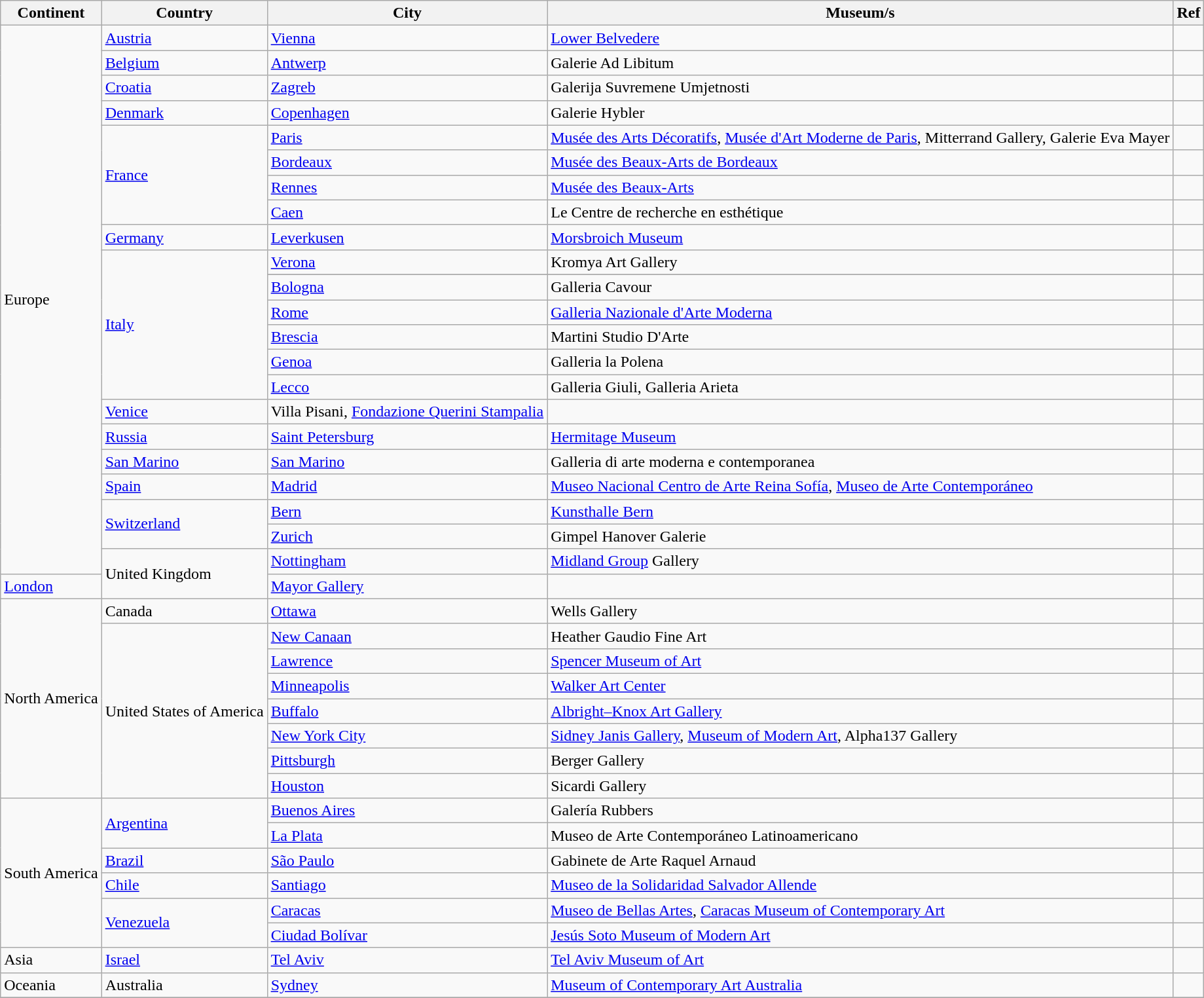<table class="wikitable sortable">
<tr>
<th>Continent</th>
<th>Country</th>
<th>City</th>
<th>Museum/s</th>
<th>Ref</th>
</tr>
<tr>
<td rowspan="23">Europe</td>
<td><a href='#'>Austria</a></td>
<td><a href='#'>Vienna</a></td>
<td><a href='#'>Lower Belvedere</a></td>
<td></td>
</tr>
<tr>
<td><a href='#'>Belgium</a></td>
<td><a href='#'>Antwerp</a></td>
<td>Galerie Ad Libitum</td>
<td></td>
</tr>
<tr>
<td><a href='#'>Croatia</a></td>
<td><a href='#'>Zagreb</a></td>
<td>Galerija Suvremene Umjetnosti</td>
<td></td>
</tr>
<tr>
<td><a href='#'>Denmark</a></td>
<td><a href='#'>Copenhagen</a></td>
<td>Galerie Hybler</td>
<td></td>
</tr>
<tr>
<td rowspan="4"><a href='#'>France</a></td>
<td><a href='#'>Paris</a></td>
<td><a href='#'>Musée des Arts Décoratifs</a>, <a href='#'>Musée d'Art Moderne de Paris</a>, Mitterrand Gallery, Galerie Eva Mayer</td>
<td></td>
</tr>
<tr>
<td><a href='#'>Bordeaux</a></td>
<td><a href='#'>Musée des Beaux-Arts de Bordeaux</a></td>
<td></td>
</tr>
<tr>
<td><a href='#'>Rennes</a></td>
<td><a href='#'>Musée des Beaux-Arts</a></td>
<td></td>
</tr>
<tr>
<td><a href='#'>Caen</a></td>
<td>Le Centre de recherche en esthétique</td>
<td></td>
</tr>
<tr>
<td><a href='#'>Germany</a></td>
<td><a href='#'>Leverkusen</a></td>
<td><a href='#'>Morsbroich Museum</a></td>
<td></td>
</tr>
<tr>
<td rowspan="7"><a href='#'>Italy</a></td>
<td><a href='#'>Verona</a></td>
<td>Kromya Art Gallery</td>
<td></td>
</tr>
<tr>
</tr>
<tr>
<td><a href='#'>Bologna</a></td>
<td>Galleria Cavour</td>
<td></td>
</tr>
<tr>
<td><a href='#'>Rome</a></td>
<td><a href='#'>Galleria Nazionale d'Arte Moderna</a></td>
<td></td>
</tr>
<tr>
<td><a href='#'>Brescia</a></td>
<td>Martini Studio D'Arte</td>
<td></td>
</tr>
<tr>
<td><a href='#'>Genoa</a></td>
<td>Galleria la Polena</td>
<td></td>
</tr>
<tr>
<td><a href='#'>Lecco</a></td>
<td>Galleria Giuli, Galleria Arieta</td>
<td></td>
</tr>
<tr>
<td><a href='#'>Venice</a></td>
<td>Villa Pisani, <a href='#'>Fondazione Querini Stampalia</a></td>
<td></td>
</tr>
<tr>
<td><a href='#'>Russia</a></td>
<td><a href='#'>Saint Petersburg</a></td>
<td><a href='#'>Hermitage Museum</a></td>
<td></td>
</tr>
<tr>
<td><a href='#'>San Marino</a></td>
<td><a href='#'>San Marino</a></td>
<td>Galleria di arte moderna e contemporanea</td>
<td></td>
</tr>
<tr>
<td><a href='#'>Spain</a></td>
<td><a href='#'>Madrid</a></td>
<td><a href='#'>Museo Nacional Centro de Arte Reina Sofía</a>, <a href='#'>Museo de Arte Contemporáneo</a></td>
<td></td>
</tr>
<tr>
<td rowspan="2"><a href='#'>Switzerland</a></td>
<td><a href='#'>Bern</a></td>
<td><a href='#'>Kunsthalle Bern</a></td>
<td></td>
</tr>
<tr>
<td><a href='#'>Zurich</a></td>
<td>Gimpel Hanover Galerie</td>
<td></td>
</tr>
<tr>
<td rowspan="2">United Kingdom</td>
<td><a href='#'>Nottingham</a></td>
<td><a href='#'>Midland Group</a> Gallery</td>
<td></td>
</tr>
<tr>
<td><a href='#'>London</a></td>
<td><a href='#'>Mayor Gallery</a></td>
<td></td>
</tr>
<tr>
<td rowspan="8">North America</td>
<td>Canada</td>
<td><a href='#'>Ottawa</a></td>
<td>Wells Gallery</td>
<td></td>
</tr>
<tr>
<td rowspan="7">United States of America</td>
<td><a href='#'>New Canaan</a></td>
<td>Heather Gaudio Fine Art</td>
<td></td>
</tr>
<tr>
<td><a href='#'>Lawrence</a></td>
<td><a href='#'>Spencer Museum of Art</a></td>
<td></td>
</tr>
<tr>
<td><a href='#'>Minneapolis</a></td>
<td><a href='#'>Walker Art Center</a></td>
<td></td>
</tr>
<tr>
<td><a href='#'>Buffalo</a></td>
<td><a href='#'>Albright–Knox Art Gallery</a></td>
<td></td>
</tr>
<tr>
<td><a href='#'>New York City</a></td>
<td><a href='#'>Sidney Janis Gallery</a>, <a href='#'>Museum of Modern Art</a>, Alpha137 Gallery</td>
<td></td>
</tr>
<tr>
<td><a href='#'>Pittsburgh</a></td>
<td>Berger Gallery</td>
<td></td>
</tr>
<tr>
<td><a href='#'>Houston</a></td>
<td>Sicardi Gallery</td>
<td></td>
</tr>
<tr>
<td rowspan="6">South America</td>
<td rowspan="2"><a href='#'>Argentina</a></td>
<td><a href='#'>Buenos Aires</a></td>
<td>Galería Rubbers</td>
<td></td>
</tr>
<tr>
<td><a href='#'>La Plata</a></td>
<td>Museo de Arte Contemporáneo Latinoamericano</td>
<td></td>
</tr>
<tr>
<td><a href='#'>Brazil</a></td>
<td><a href='#'>São Paulo</a></td>
<td>Gabinete de Arte Raquel Arnaud</td>
<td></td>
</tr>
<tr>
<td><a href='#'>Chile</a></td>
<td><a href='#'>Santiago</a></td>
<td><a href='#'>Museo de la Solidaridad Salvador Allende</a></td>
<td></td>
</tr>
<tr>
<td rowspan="2"><a href='#'>Venezuela</a></td>
<td><a href='#'>Caracas</a></td>
<td><a href='#'>Museo de Bellas Artes</a>, <a href='#'>Caracas Museum of Contemporary Art</a></td>
<td></td>
</tr>
<tr>
<td><a href='#'>Ciudad Bolívar</a></td>
<td><a href='#'>Jesús Soto Museum of Modern Art</a></td>
<td></td>
</tr>
<tr>
<td>Asia</td>
<td><a href='#'>Israel</a></td>
<td><a href='#'>Tel Aviv</a></td>
<td><a href='#'>Tel Aviv Museum of Art</a></td>
<td></td>
</tr>
<tr>
<td>Oceania</td>
<td>Australia</td>
<td><a href='#'>Sydney</a></td>
<td><a href='#'>Museum of Contemporary Art Australia</a></td>
<td></td>
</tr>
<tr>
</tr>
</table>
